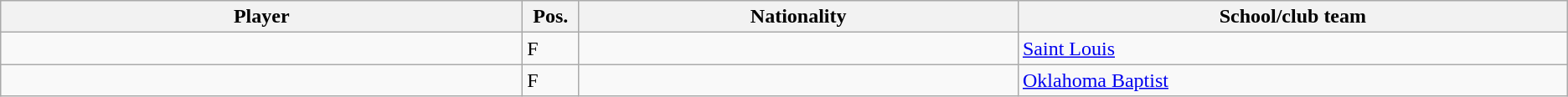<table class="wikitable sortable sortable">
<tr>
<th style="width:19%;">Player</th>
<th style="width:1%;">Pos.</th>
<th style="width:16%;">Nationality</th>
<th style="width:20%;">School/club team</th>
</tr>
<tr>
<td></td>
<td>F</td>
<td></td>
<td><a href='#'>Saint Louis</a> </td>
</tr>
<tr>
<td></td>
<td>F</td>
<td></td>
<td><a href='#'>Oklahoma Baptist</a> </td>
</tr>
</table>
